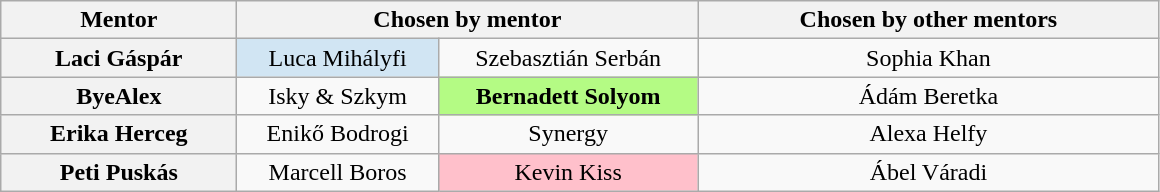<table class="wikitable" style="text-align:center">
<tr>
<th spope="col" style="width:150px;">Mentor</th>
<th scope="col" colspan="2" style="width:300px;">Chosen by mentor</th>
<th style="width:300px;">Chosen by other mentors</th>
</tr>
<tr>
<th scope="col">Laci Gáspár</th>
<td bgcolor="#d1e5f3">Luca Mihályfi</td>
<td>Szebasztián Serbán</td>
<td>Sophia Khan</td>
</tr>
<tr>
<th scope="col">ByeAlex</th>
<td>Isky & Szkym</td>
<td bgcolor="#B4FB84"><strong>Bernadett Solyom</strong></td>
<td>Ádám Beretka</td>
</tr>
<tr>
<th scope="col">Erika Herceg</th>
<td>Enikő Bodrogi</td>
<td>Synergy</td>
<td>Alexa Helfy</td>
</tr>
<tr>
<th scope="col">Peti Puskás</th>
<td>Marcell Boros</td>
<td bgcolor="pink">Kevin Kiss</td>
<td>Ábel Váradi</td>
</tr>
</table>
